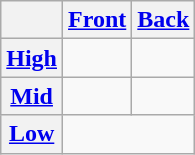<table class="wikitable" style="text-align:center">
<tr>
<th></th>
<th><a href='#'>Front</a></th>
<th><a href='#'>Back</a></th>
</tr>
<tr>
<th><a href='#'>High</a></th>
<td align="center"></td>
<td align="center"></td>
</tr>
<tr>
<th><a href='#'>Mid</a></th>
<td align="center"></td>
<td align="center"></td>
</tr>
<tr>
<th><a href='#'>Low</a></th>
<td colspan="2"></td>
</tr>
</table>
